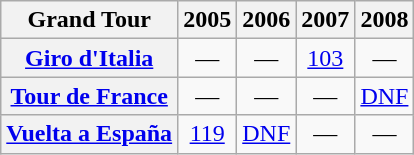<table class="wikitable plainrowheaders">
<tr>
<th>Grand Tour</th>
<th scope="col">2005</th>
<th scope="col">2006</th>
<th scope="col">2007</th>
<th scope="col">2008</th>
</tr>
<tr style="text-align:center;">
<th scope="row"> <a href='#'>Giro d'Italia</a></th>
<td>—</td>
<td>—</td>
<td style="text-align:center;"><a href='#'>103</a></td>
<td>—</td>
</tr>
<tr style="text-align:center;">
<th scope="row"> <a href='#'>Tour de France</a></th>
<td>—</td>
<td>—</td>
<td>—</td>
<td style="text-align:center;"><a href='#'>DNF</a></td>
</tr>
<tr style="text-align:center;">
<th scope="row"> <a href='#'>Vuelta a España</a></th>
<td style="text-align:center;"><a href='#'>119</a></td>
<td style="text-align:center;"><a href='#'>DNF</a></td>
<td>—</td>
<td>—</td>
</tr>
</table>
